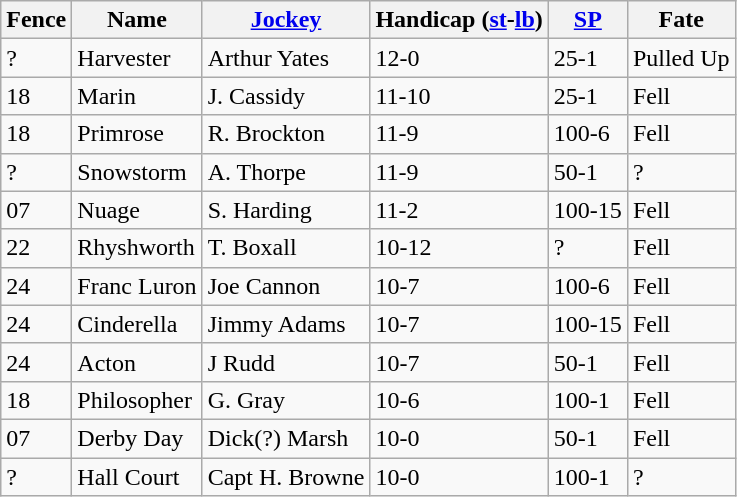<table class="wikitable sortable">
<tr>
<th>Fence</th>
<th>Name</th>
<th><a href='#'>Jockey</a></th>
<th>Handicap (<a href='#'>st</a>-<a href='#'>lb</a>)</th>
<th><a href='#'>SP</a></th>
<th>Fate</th>
</tr>
<tr>
<td>?</td>
<td>Harvester</td>
<td>Arthur Yates</td>
<td>12-0</td>
<td>25-1</td>
<td>Pulled Up</td>
</tr>
<tr>
<td>18</td>
<td>Marin</td>
<td>J. Cassidy</td>
<td>11-10</td>
<td>25-1</td>
<td>Fell</td>
</tr>
<tr>
<td>18</td>
<td>Primrose</td>
<td>R. Brockton</td>
<td>11-9</td>
<td>100-6</td>
<td>Fell</td>
</tr>
<tr>
<td>?</td>
<td>Snowstorm</td>
<td>A. Thorpe</td>
<td>11-9</td>
<td>50-1</td>
<td>?</td>
</tr>
<tr>
<td>07</td>
<td>Nuage</td>
<td>S. Harding</td>
<td>11-2</td>
<td>100-15</td>
<td>Fell</td>
</tr>
<tr>
<td>22</td>
<td>Rhyshworth</td>
<td>T. Boxall</td>
<td>10-12</td>
<td>?</td>
<td>Fell</td>
</tr>
<tr>
<td>24</td>
<td>Franc Luron</td>
<td>Joe Cannon</td>
<td>10-7</td>
<td>100-6</td>
<td>Fell</td>
</tr>
<tr>
<td>24</td>
<td>Cinderella</td>
<td>Jimmy Adams</td>
<td>10-7</td>
<td>100-15</td>
<td>Fell</td>
</tr>
<tr>
<td>24</td>
<td>Acton</td>
<td>J Rudd</td>
<td>10-7</td>
<td>50-1</td>
<td>Fell</td>
</tr>
<tr>
<td>18</td>
<td>Philosopher</td>
<td>G. Gray</td>
<td>10-6</td>
<td>100-1</td>
<td>Fell</td>
</tr>
<tr>
<td>07</td>
<td>Derby Day</td>
<td>Dick(?) Marsh</td>
<td>10-0</td>
<td>50-1</td>
<td>Fell</td>
</tr>
<tr>
<td>?</td>
<td>Hall Court</td>
<td>Capt H. Browne</td>
<td>10-0</td>
<td>100-1</td>
<td>?</td>
</tr>
</table>
